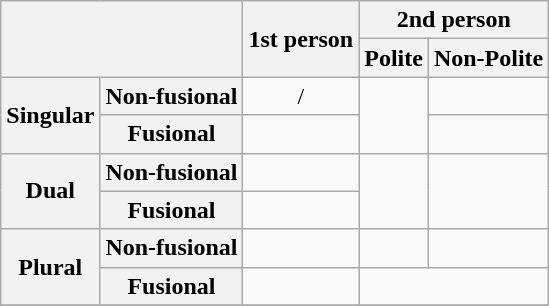<table class="wikitable" style="text-align: center;">
<tr>
<th rowspan=2 ; colspan=2></th>
<th rowspan=2>1st person</th>
<th colspan=2>2nd person</th>
</tr>
<tr>
<th>Polite</th>
<th>Non-Polite</th>
</tr>
<tr>
<th rowspan=2>Singular</th>
<th>Non-fusional</th>
<td> / </td>
<td rowspan=2></td>
<td></td>
</tr>
<tr>
<th>Fusional</th>
<td></td>
<td></td>
</tr>
<tr>
<th rowspan=2>Dual</th>
<th>Non-fusional</th>
<td></td>
<td rowspan=2></td>
<td rowspan=2></td>
</tr>
<tr>
<th>Fusional</th>
<td></td>
</tr>
<tr>
<th rowspan=2>Plural</th>
<th>Non-fusional</th>
<td></td>
<td></td>
<td></td>
</tr>
<tr>
<th>Fusional</th>
<td></td>
<td colspan=2></td>
</tr>
<tr>
</tr>
</table>
